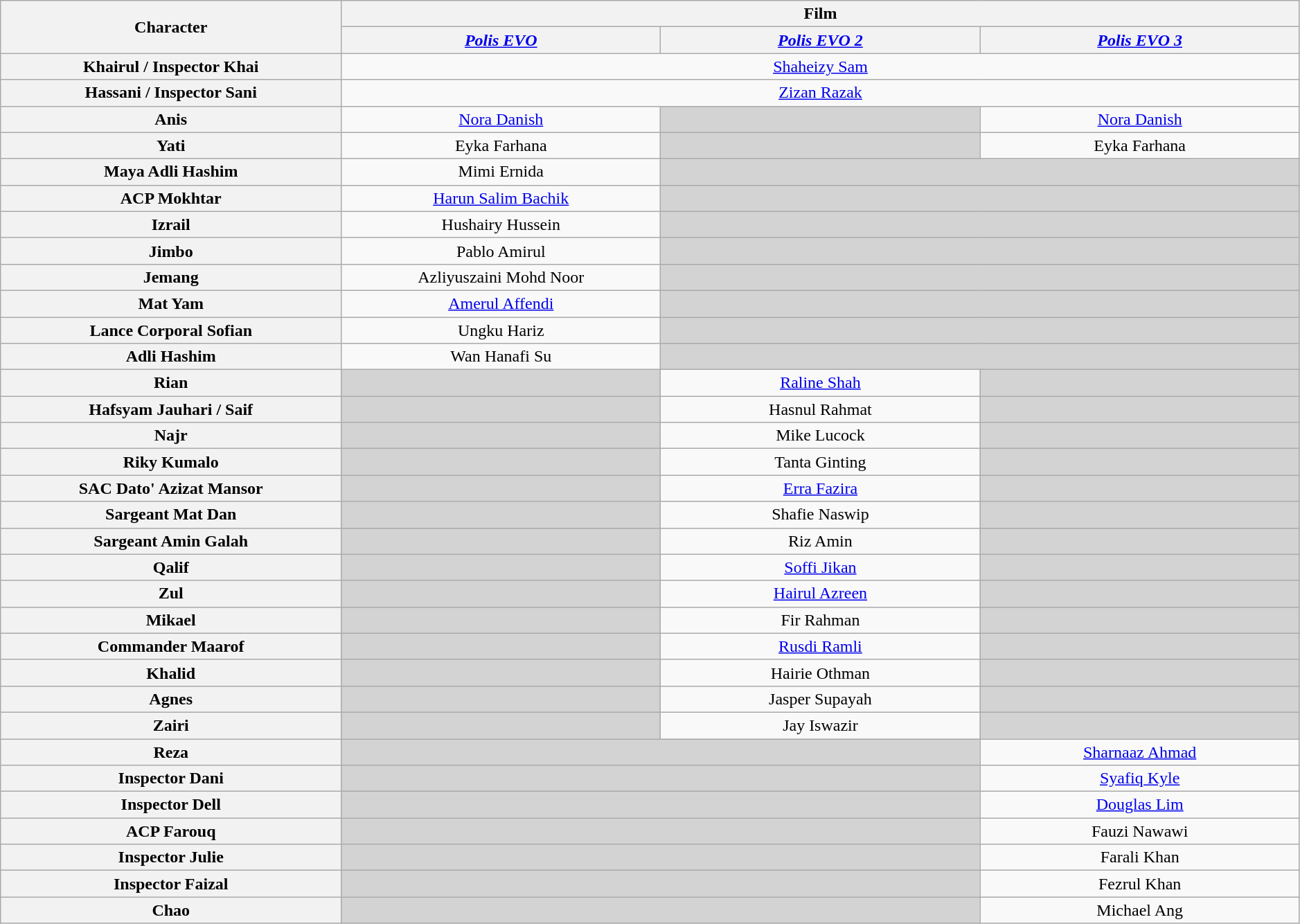<table class="wikitable"  style="text-align:center; width:99%;">
<tr>
<th rowspan="2" style="width:16%;">Character</th>
<th colspan="3">Film</th>
</tr>
<tr>
<th align="center" width="15%"><em><a href='#'>Polis EVO</a></em></th>
<th align="center" width="15%"><em><a href='#'>Polis EVO 2</a></em></th>
<th align="center" width="15%"><em><a href='#'>Polis EVO 3</a></em></th>
</tr>
<tr>
<th>Khairul / Inspector Khai</th>
<td colspan="3"><a href='#'>Shaheizy Sam</a></td>
</tr>
<tr>
<th>Hassani / Inspector Sani</th>
<td colspan="3"><a href='#'>Zizan Razak</a></td>
</tr>
<tr>
<th>Anis</th>
<td colspan="1"><a href='#'>Nora Danish</a></td>
<td colspan="1"  style="background:lightgrey;"></td>
<td colspan="1"><a href='#'>Nora Danish</a></td>
</tr>
<tr>
<th>Yati</th>
<td colspan="1">Eyka Farhana</td>
<td colspan="1"  style="background:lightgrey;"></td>
<td colspan="1">Eyka Farhana</td>
</tr>
<tr>
<th>Maya Adli Hashim</th>
<td colspan="1">Mimi Ernida</td>
<td colspan="2"  style="background:lightgrey;"></td>
</tr>
<tr>
<th>ACP Mokhtar</th>
<td colspan="1"><a href='#'>Harun Salim Bachik</a></td>
<td colspan="2"  style="background:lightgrey;"></td>
</tr>
<tr>
<th>Izrail</th>
<td colspan="1">Hushairy Hussein</td>
<td colspan="2"  style="background:lightgrey;"></td>
</tr>
<tr>
<th>Jimbo</th>
<td colspan="1">Pablo Amirul</td>
<td colspan="2"  style="background:lightgrey;"></td>
</tr>
<tr>
<th>Jemang</th>
<td colspan="1">Azliyuszaini Mohd Noor</td>
<td colspan="2"  style="background:lightgrey;"></td>
</tr>
<tr>
<th>Mat Yam</th>
<td colspan="1"><a href='#'>Amerul Affendi</a></td>
<td colspan="2"  style="background:lightgrey;"></td>
</tr>
<tr>
<th>Lance Corporal Sofian</th>
<td colspan="1">Ungku Hariz</td>
<td colspan="2"  style="background:lightgrey;"></td>
</tr>
<tr>
<th>Adli Hashim</th>
<td colspan="1">Wan Hanafi Su</td>
<td colspan="2"  style="background:lightgrey;"></td>
</tr>
<tr>
<th>Rian</th>
<td colspan="1"  style="background:lightgrey;"></td>
<td colspan="1"><a href='#'>Raline Shah</a></td>
<td colspan="1"  style="background:lightgrey;"></td>
</tr>
<tr>
<th>Hafsyam Jauhari / Saif</th>
<td colspan="1"  style="background:lightgrey;"></td>
<td colspan="1">Hasnul Rahmat</td>
<td colspan="1"  style="background:lightgrey;"></td>
</tr>
<tr>
<th>Najr</th>
<td colspan="1"  style="background:lightgrey;"></td>
<td colspan="1">Mike Lucock</td>
<td colspan="1"  style="background:lightgrey;"></td>
</tr>
<tr>
<th>Riky Kumalo</th>
<td colspan="1"  style="background:lightgrey;"></td>
<td colspan="1">Tanta Ginting</td>
<td colspan="1"  style="background:lightgrey;"></td>
</tr>
<tr>
<th>SAC Dato' Azizat Mansor</th>
<td colspan="1"  style="background:lightgrey;"></td>
<td colspan="1"><a href='#'>Erra Fazira</a></td>
<td colspan="1"  style="background:lightgrey;"></td>
</tr>
<tr>
<th>Sargeant Mat Dan</th>
<td colspan="1"  style="background:lightgrey;"></td>
<td colspan="1">Shafie Naswip</td>
<td colspan="1"  style="background:lightgrey;"></td>
</tr>
<tr>
<th>Sargeant Amin Galah</th>
<td colspan="1"  style="background:lightgrey;"></td>
<td colspan="1">Riz Amin</td>
<td colspan="1"  style="background:lightgrey;"></td>
</tr>
<tr>
<th>Qalif</th>
<td colspan="1"  style="background:lightgrey;"></td>
<td colspan="1"><a href='#'>Soffi Jikan</a></td>
<td colspan="1"  style="background:lightgrey;"></td>
</tr>
<tr>
<th>Zul</th>
<td colspan="1"  style="background:lightgrey;"></td>
<td colspan="1"><a href='#'>Hairul Azreen</a></td>
<td colspan="1"  style="background:lightgrey;"></td>
</tr>
<tr>
<th>Mikael</th>
<td colspan="1"  style="background:lightgrey;"></td>
<td colspan="1">Fir Rahman</td>
<td colspan="1"  style="background:lightgrey;"></td>
</tr>
<tr>
<th>Commander Maarof</th>
<td colspan="1"  style="background:lightgrey;"></td>
<td colspan="1"><a href='#'>Rusdi Ramli</a></td>
<td colspan="1"  style="background:lightgrey;"></td>
</tr>
<tr>
<th>Khalid</th>
<td colspan="1"  style="background:lightgrey;"></td>
<td colspan="1">Hairie Othman</td>
<td colspan="1"  style="background:lightgrey;"></td>
</tr>
<tr>
<th>Agnes</th>
<td colspan="1"  style="background:lightgrey;"></td>
<td colspan="1">Jasper Supayah</td>
<td colspan="1"  style="background:lightgrey;"></td>
</tr>
<tr>
<th>Zairi</th>
<td colspan="1"  style="background:lightgrey;"></td>
<td colspan="1">Jay Iswazir</td>
<td colspan="1"  style="background:lightgrey;"></td>
</tr>
<tr>
<th>Reza</th>
<td colspan="2"  style="background:lightgrey;"></td>
<td colspan="1"><a href='#'>Sharnaaz Ahmad</a></td>
</tr>
<tr>
<th>Inspector Dani</th>
<td colspan="2"  style="background:lightgrey;"></td>
<td colspan="1"><a href='#'>Syafiq Kyle</a></td>
</tr>
<tr>
<th>Inspector Dell</th>
<td colspan="2" style="background:lightgrey;"></td>
<td colspan="1"><a href='#'>Douglas Lim</a></td>
</tr>
<tr>
<th>ACP Farouq</th>
<td colspan="2" style="background:lightgrey;"></td>
<td colspan="1">Fauzi Nawawi</td>
</tr>
<tr>
<th>Inspector Julie</th>
<td colspan="2"  style="background:lightgrey;"></td>
<td colspan="1">Farali Khan</td>
</tr>
<tr>
<th>Inspector Faizal</th>
<td colspan="2"  style="background:lightgrey;"></td>
<td colspan="1">Fezrul Khan</td>
</tr>
<tr>
<th>Chao</th>
<td colspan="2" style="background:lightgrey;"></td>
<td colspan="1">Michael Ang</td>
</tr>
</table>
